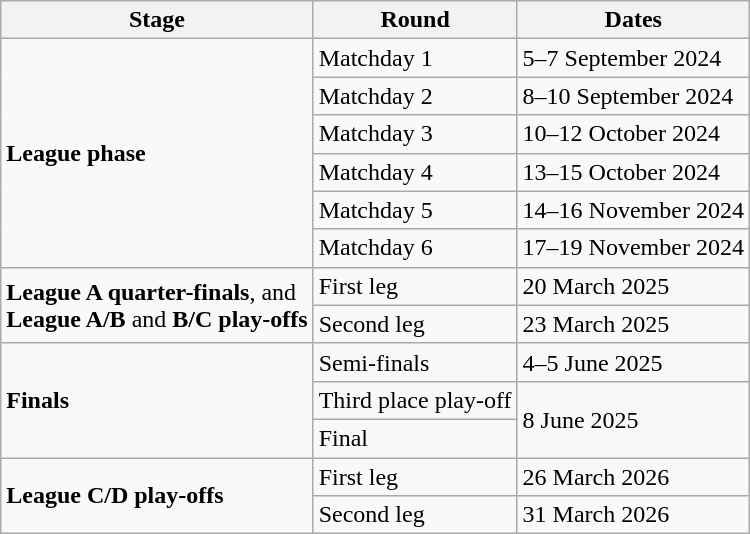<table class="wikitable">
<tr>
<th>Stage</th>
<th>Round</th>
<th>Dates</th>
</tr>
<tr>
<td rowspan="6"><strong>League phase</strong></td>
<td>Matchday 1</td>
<td>5–7 September 2024</td>
</tr>
<tr>
<td>Matchday 2</td>
<td>8–10 September 2024</td>
</tr>
<tr>
<td>Matchday 3</td>
<td>10–12 October 2024</td>
</tr>
<tr>
<td>Matchday 4</td>
<td>13–15 October 2024</td>
</tr>
<tr>
<td>Matchday 5</td>
<td>14–16 November 2024</td>
</tr>
<tr>
<td>Matchday 6</td>
<td>17–19 November 2024</td>
</tr>
<tr>
<td rowspan="2"><strong>League A quarter-finals</strong>, and<br><strong>League A/B</strong> and <strong>B/C play-offs</strong></td>
<td>First leg</td>
<td>20 March 2025</td>
</tr>
<tr>
<td>Second leg</td>
<td>23 March 2025</td>
</tr>
<tr>
<td rowspan="3"><strong>Finals</strong></td>
<td>Semi-finals</td>
<td>4–5 June 2025</td>
</tr>
<tr>
<td>Third place play-off</td>
<td rowspan="2">8 June 2025</td>
</tr>
<tr>
<td>Final</td>
</tr>
<tr>
<td rowspan="2"><strong>League C/D play-offs</strong></td>
<td>First leg</td>
<td>26 March 2026</td>
</tr>
<tr>
<td>Second leg</td>
<td>31 March 2026</td>
</tr>
</table>
